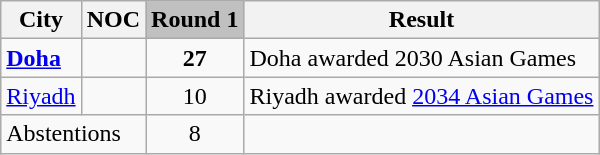<table class="wikitable">
<tr>
<th>City</th>
<th>NOC</th>
<td align=center bgcolor="silver"><strong>Round 1</strong></td>
<th>Result</th>
</tr>
<tr>
<td><strong><a href='#'>Doha</a></strong></td>
<td><strong></strong></td>
<td align=center><strong>27</strong></td>
<td>Doha awarded 2030 Asian Games</td>
</tr>
<tr>
<td><a href='#'>Riyadh</a></td>
<td></td>
<td align=center>10</td>
<td>Riyadh awarded <a href='#'>2034 Asian Games</a></td>
</tr>
<tr>
<td colspan=2>Abstentions</td>
<td align=center>8</td>
<td></td>
</tr>
</table>
